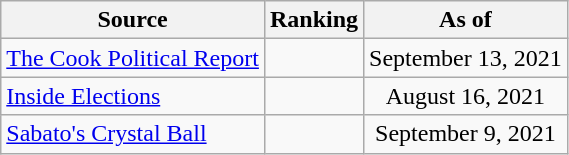<table class="wikitable" style="text-align:center">
<tr>
<th>Source</th>
<th>Ranking</th>
<th>As of</th>
</tr>
<tr>
<td align=left><a href='#'>The Cook Political Report</a></td>
<td></td>
<td>September 13, 2021</td>
</tr>
<tr>
<td align=left><a href='#'>Inside Elections</a></td>
<td></td>
<td>August 16, 2021</td>
</tr>
<tr>
<td align=left><a href='#'>Sabato's Crystal Ball</a></td>
<td></td>
<td>September 9, 2021</td>
</tr>
</table>
